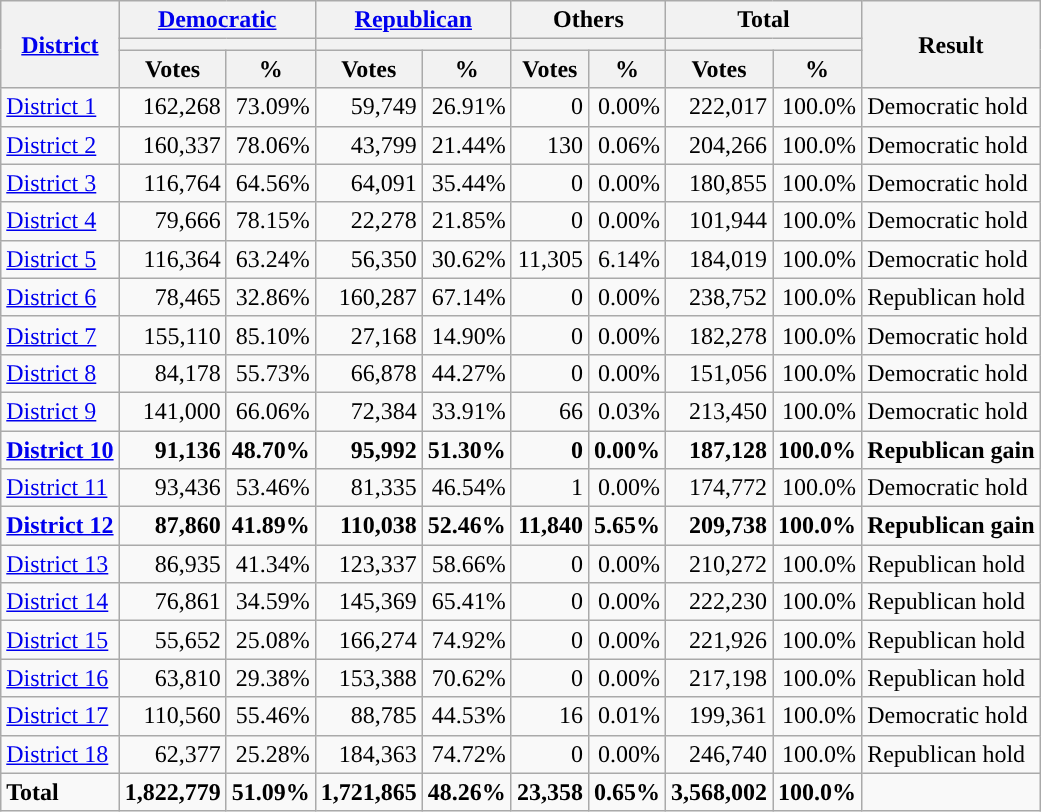<table class="wikitable plainrowheaders sortable" style="font-size:100%; text-align:right;">
<tr>
<th scope=col rowspan=3><a href='#'>District</a></th>
<th scope=col colspan=2><a href='#'>Democratic</a></th>
<th scope=col colspan=2><a href='#'>Republican</a></th>
<th scope=col colspan=2>Others</th>
<th scope=col colspan=2>Total</th>
<th scope=col rowspan=3>Result</th>
</tr>
<tr>
<th scope=col colspan=2 style="background:"></th>
<th scope=col colspan=2 style="background:"></th>
<th scope=col colspan=2></th>
<th scope=col colspan=2></th>
</tr>
<tr>
<th scope=col data-sort-type="number">Votes</th>
<th scope=col data-sort-type="number">%</th>
<th scope=col data-sort-type="number">Votes</th>
<th scope=col data-sort-type="number">%</th>
<th scope=col data-sort-type="number">Votes</th>
<th scope=col data-sort-type="number">%</th>
<th scope=col data-sort-type="number">Votes</th>
<th scope=col data-sort-type="number">%</th>
</tr>
<tr>
<td align=left><a href='#'>District 1</a></td>
<td>162,268</td>
<td>73.09%</td>
<td>59,749</td>
<td>26.91%</td>
<td>0</td>
<td>0.00%</td>
<td>222,017</td>
<td>100.0%</td>
<td align=left>Democratic hold</td>
</tr>
<tr>
<td align=left><a href='#'>District 2</a></td>
<td>160,337</td>
<td>78.06%</td>
<td>43,799</td>
<td>21.44%</td>
<td>130</td>
<td>0.06%</td>
<td>204,266</td>
<td>100.0%</td>
<td align=left>Democratic hold</td>
</tr>
<tr>
<td align=left><a href='#'>District 3</a></td>
<td>116,764</td>
<td>64.56%</td>
<td>64,091</td>
<td>35.44%</td>
<td>0</td>
<td>0.00%</td>
<td>180,855</td>
<td>100.0%</td>
<td align=left>Democratic hold</td>
</tr>
<tr>
<td align=left><a href='#'>District 4</a></td>
<td>79,666</td>
<td>78.15%</td>
<td>22,278</td>
<td>21.85%</td>
<td>0</td>
<td>0.00%</td>
<td>101,944</td>
<td>100.0%</td>
<td align=left>Democratic hold</td>
</tr>
<tr>
<td align=left><a href='#'>District 5</a></td>
<td>116,364</td>
<td>63.24%</td>
<td>56,350</td>
<td>30.62%</td>
<td>11,305</td>
<td>6.14%</td>
<td>184,019</td>
<td>100.0%</td>
<td align=left>Democratic hold</td>
</tr>
<tr>
<td align=left><a href='#'>District 6</a></td>
<td>78,465</td>
<td>32.86%</td>
<td>160,287</td>
<td>67.14%</td>
<td>0</td>
<td>0.00%</td>
<td>238,752</td>
<td>100.0%</td>
<td align=left>Republican hold</td>
</tr>
<tr>
<td align=left><a href='#'>District 7</a></td>
<td>155,110</td>
<td>85.10%</td>
<td>27,168</td>
<td>14.90%</td>
<td>0</td>
<td>0.00%</td>
<td>182,278</td>
<td>100.0%</td>
<td align=left>Democratic hold</td>
</tr>
<tr>
<td align=left><a href='#'>District 8</a></td>
<td>84,178</td>
<td>55.73%</td>
<td>66,878</td>
<td>44.27%</td>
<td>0</td>
<td>0.00%</td>
<td>151,056</td>
<td>100.0%</td>
<td align=left>Democratic hold</td>
</tr>
<tr>
<td align=left><a href='#'>District 9</a></td>
<td>141,000</td>
<td>66.06%</td>
<td>72,384</td>
<td>33.91%</td>
<td>66</td>
<td>0.03%</td>
<td>213,450</td>
<td>100.0%</td>
<td align=left>Democratic hold</td>
</tr>
<tr>
<td align=left><strong><a href='#'>District 10</a></strong></td>
<td><strong>91,136</strong></td>
<td><strong>48.70%</strong></td>
<td><strong>95,992</strong></td>
<td><strong>51.30%</strong></td>
<td><strong>0</strong></td>
<td><strong>0.00%</strong></td>
<td><strong>187,128</strong></td>
<td><strong>100.0%</strong></td>
<td align=left><strong>Republican gain</strong></td>
</tr>
<tr>
<td align=left><a href='#'>District 11</a></td>
<td>93,436</td>
<td>53.46%</td>
<td>81,335</td>
<td>46.54%</td>
<td>1</td>
<td>0.00%</td>
<td>174,772</td>
<td>100.0%</td>
<td align=left>Democratic hold</td>
</tr>
<tr>
<td align=left><strong><a href='#'>District 12</a></strong></td>
<td><strong>87,860</strong></td>
<td><strong>41.89%</strong></td>
<td><strong>110,038</strong></td>
<td><strong>52.46%</strong></td>
<td><strong>11,840</strong></td>
<td><strong>5.65%</strong></td>
<td><strong>209,738</strong></td>
<td><strong>100.0%</strong></td>
<td align=left><strong>Republican gain</strong></td>
</tr>
<tr>
<td align=left><a href='#'>District 13</a></td>
<td>86,935</td>
<td>41.34%</td>
<td>123,337</td>
<td>58.66%</td>
<td>0</td>
<td>0.00%</td>
<td>210,272</td>
<td>100.0%</td>
<td align=left>Republican hold</td>
</tr>
<tr>
<td align=left><a href='#'>District 14</a></td>
<td>76,861</td>
<td>34.59%</td>
<td>145,369</td>
<td>65.41%</td>
<td>0</td>
<td>0.00%</td>
<td>222,230</td>
<td>100.0%</td>
<td align=left>Republican hold</td>
</tr>
<tr>
<td align=left><a href='#'>District 15</a></td>
<td>55,652</td>
<td>25.08%</td>
<td>166,274</td>
<td>74.92%</td>
<td>0</td>
<td>0.00%</td>
<td>221,926</td>
<td>100.0%</td>
<td align=left>Republican hold</td>
</tr>
<tr>
<td align=left><a href='#'>District 16</a></td>
<td>63,810</td>
<td>29.38%</td>
<td>153,388</td>
<td>70.62%</td>
<td>0</td>
<td>0.00%</td>
<td>217,198</td>
<td>100.0%</td>
<td align=left>Republican hold</td>
</tr>
<tr>
<td align=left><a href='#'>District 17</a></td>
<td>110,560</td>
<td>55.46%</td>
<td>88,785</td>
<td>44.53%</td>
<td>16</td>
<td>0.01%</td>
<td>199,361</td>
<td>100.0%</td>
<td align=left>Democratic hold</td>
</tr>
<tr>
<td align=left><a href='#'>District 18</a></td>
<td>62,377</td>
<td>25.28%</td>
<td>184,363</td>
<td>74.72%</td>
<td>0</td>
<td>0.00%</td>
<td>246,740</td>
<td>100.0%</td>
<td align=left>Republican hold</td>
</tr>
<tr class="sortbottom" style="font-weight:bold">
<td align=left>Total</td>
<td>1,822,779</td>
<td>51.09%</td>
<td>1,721,865</td>
<td>48.26%</td>
<td>23,358</td>
<td>0.65%</td>
<td>3,568,002</td>
<td>100.0%</td>
<td></td>
</tr>
</table>
